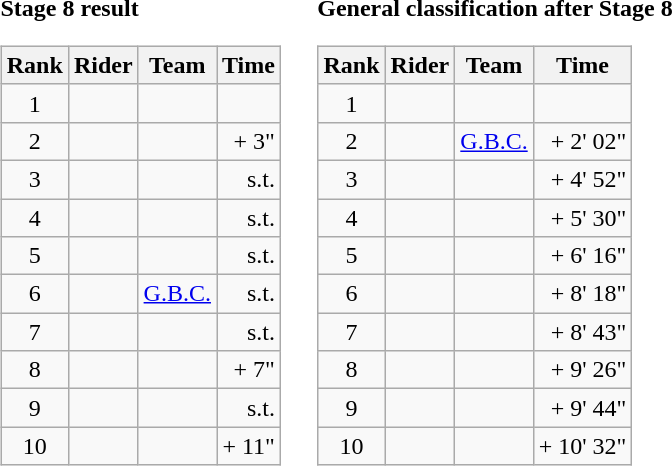<table>
<tr>
<td><strong>Stage 8 result</strong><br><table class="wikitable">
<tr>
<th scope="col">Rank</th>
<th scope="col">Rider</th>
<th scope="col">Team</th>
<th scope="col">Time</th>
</tr>
<tr>
<td style="text-align:center;">1</td>
<td></td>
<td></td>
<td style="text-align:right;"></td>
</tr>
<tr>
<td style="text-align:center;">2</td>
<td></td>
<td></td>
<td style="text-align:right;">+ 3"</td>
</tr>
<tr>
<td style="text-align:center;">3</td>
<td></td>
<td></td>
<td style="text-align:right;">s.t.</td>
</tr>
<tr>
<td style="text-align:center;">4</td>
<td></td>
<td></td>
<td style="text-align:right;">s.t.</td>
</tr>
<tr>
<td style="text-align:center;">5</td>
<td></td>
<td></td>
<td style="text-align:right;">s.t.</td>
</tr>
<tr>
<td style="text-align:center;">6</td>
<td></td>
<td><a href='#'>G.B.C.</a></td>
<td style="text-align:right;">s.t.</td>
</tr>
<tr>
<td style="text-align:center;">7</td>
<td></td>
<td></td>
<td style="text-align:right;">s.t.</td>
</tr>
<tr>
<td style="text-align:center;">8</td>
<td></td>
<td></td>
<td style="text-align:right;">+ 7"</td>
</tr>
<tr>
<td style="text-align:center;">9</td>
<td></td>
<td></td>
<td style="text-align:right;">s.t.</td>
</tr>
<tr>
<td style="text-align:center;">10</td>
<td></td>
<td></td>
<td style="text-align:right;">+ 11"</td>
</tr>
</table>
</td>
<td></td>
<td><strong>General classification after Stage 8</strong><br><table class="wikitable">
<tr>
<th scope="col">Rank</th>
<th scope="col">Rider</th>
<th scope="col">Team</th>
<th scope="col">Time</th>
</tr>
<tr>
<td style="text-align:center;">1</td>
<td></td>
<td></td>
<td style="text-align:right;"></td>
</tr>
<tr>
<td style="text-align:center;">2</td>
<td></td>
<td><a href='#'>G.B.C.</a></td>
<td style="text-align:right;">+ 2' 02"</td>
</tr>
<tr>
<td style="text-align:center;">3</td>
<td></td>
<td></td>
<td style="text-align:right;">+ 4' 52"</td>
</tr>
<tr>
<td style="text-align:center;">4</td>
<td></td>
<td></td>
<td style="text-align:right;">+ 5' 30"</td>
</tr>
<tr>
<td style="text-align:center;">5</td>
<td></td>
<td></td>
<td style="text-align:right;">+ 6' 16"</td>
</tr>
<tr>
<td style="text-align:center;">6</td>
<td></td>
<td></td>
<td style="text-align:right;">+ 8' 18"</td>
</tr>
<tr>
<td style="text-align:center;">7</td>
<td></td>
<td></td>
<td style="text-align:right;">+ 8' 43"</td>
</tr>
<tr>
<td style="text-align:center;">8</td>
<td></td>
<td></td>
<td style="text-align:right;">+ 9' 26"</td>
</tr>
<tr>
<td style="text-align:center;">9</td>
<td></td>
<td></td>
<td style="text-align:right;">+ 9' 44"</td>
</tr>
<tr>
<td style="text-align:center;">10</td>
<td></td>
<td></td>
<td style="text-align:right;">+ 10' 32"</td>
</tr>
</table>
</td>
</tr>
</table>
